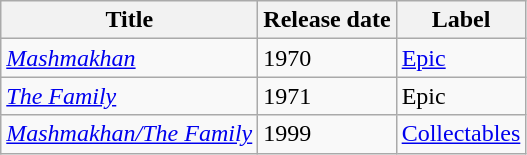<table class="wikitable">
<tr>
<th>Title</th>
<th>Release date</th>
<th>Label</th>
</tr>
<tr>
<td><em><a href='#'>Mashmakhan</a></em></td>
<td>1970</td>
<td><a href='#'>Epic</a></td>
</tr>
<tr>
<td><em><a href='#'>The Family</a></em></td>
<td>1971</td>
<td>Epic</td>
</tr>
<tr>
<td><em><a href='#'>Mashmakhan/The Family</a></em></td>
<td>1999</td>
<td><a href='#'>Collectables</a></td>
</tr>
</table>
